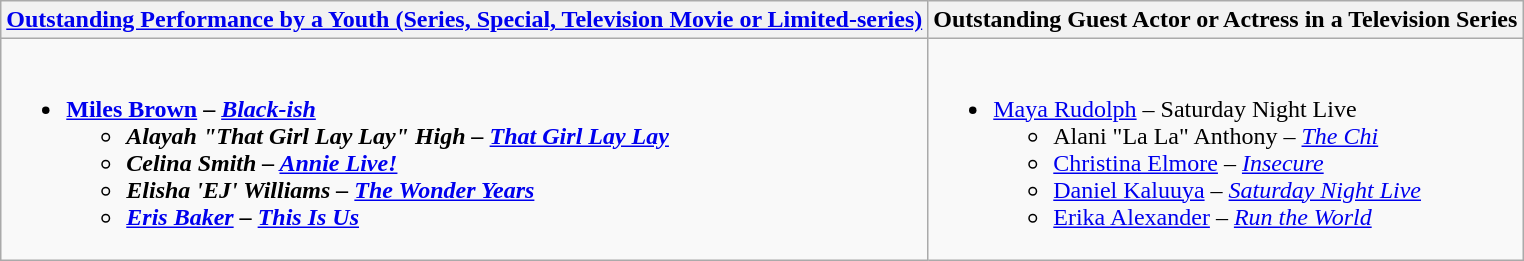<table class="wikitable" style="width=72%">
<tr>
<th><a href='#'>Outstanding Performance by a Youth (Series, Special, Television Movie or Limited-series)</a></th>
<th>Outstanding Guest Actor or Actress in a Television Series</th>
</tr>
<tr>
<td valign="top"><br><ul><li><strong><a href='#'>Miles Brown</a> – <em><a href='#'>Black-ish</a><strong><em><ul><li>Alayah "That Girl Lay Lay" High – </em><a href='#'>That Girl Lay Lay</a><em></li><li>Celina Smith – </em><a href='#'>Annie Live!</a><em></li><li>Elisha 'EJ' Williams – </em><a href='#'>The Wonder Years</a><em></li><li><a href='#'>Eris Baker</a> – </em><a href='#'>This Is Us</a><em></li></ul></li></ul></td>
<td valign="top"><br><ul><li></strong><a href='#'>Maya Rudolph</a> – </em>Saturday Night Live</em></strong><ul><li>Alani "La La" Anthony – <em><a href='#'>The Chi</a></em></li><li><a href='#'>Christina Elmore</a> – <em><a href='#'>Insecure</a></em></li><li><a href='#'>Daniel Kaluuya</a> – <em><a href='#'>Saturday Night Live</a></em></li><li><a href='#'>Erika Alexander</a> – <em><a href='#'>Run the World</a></em></li></ul></li></ul></td>
</tr>
</table>
